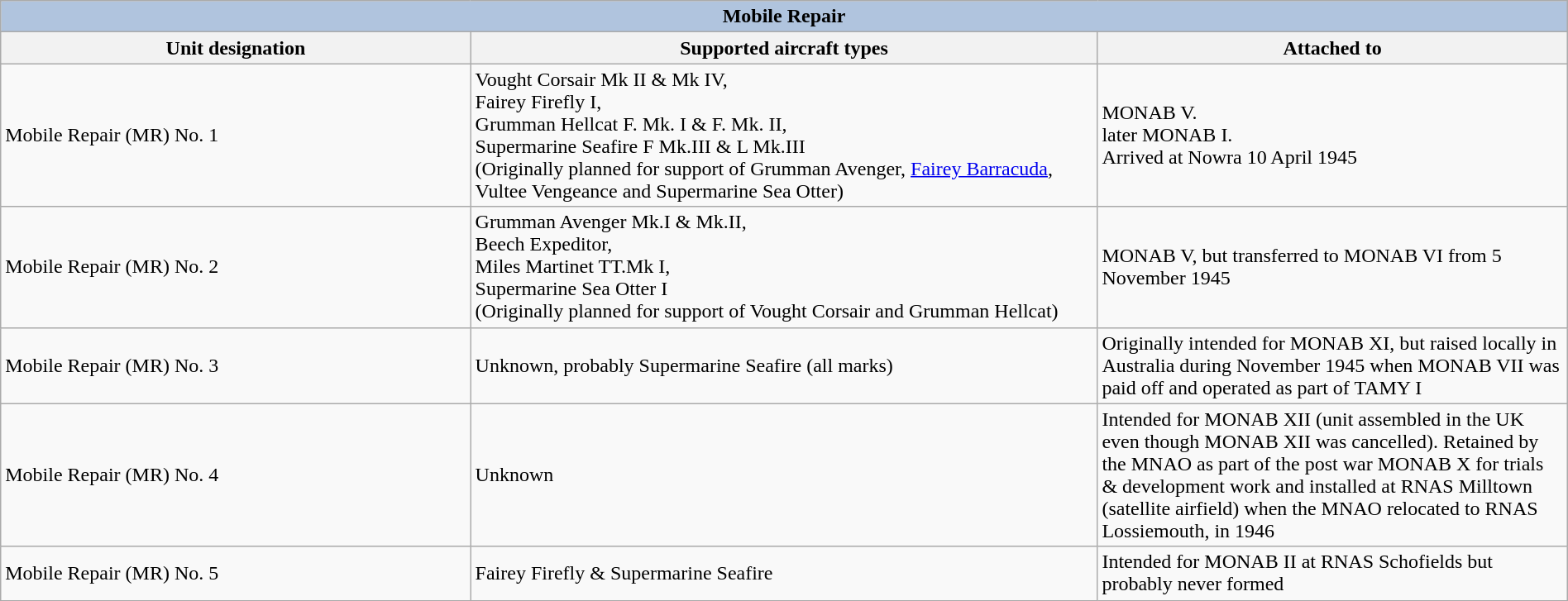<table class="wikitable" style="margin:auto; width:100%;">
<tr>
<th style="align: center; background:#B0C4DE;" colspan="3">Mobile Repair</th>
</tr>
<tr>
<th style="text-align:center; width:30%;">Unit designation</th>
<th style="text-align:center; width:40%;">Supported aircraft types</th>
<th style="text-align:center; width:30%;">Attached to</th>
</tr>
<tr>
<td>Mobile Repair (MR) No. 1</td>
<td>Vought Corsair Mk II & Mk IV,<br>Fairey Firefly I,<br>Grumman Hellcat F. Mk. I & F. Mk. II,<br>Supermarine Seafire F Mk.III & L Mk.III<br>(Originally planned for support of Grumman Avenger, <a href='#'>Fairey Barracuda</a>, Vultee Vengeance and Supermarine Sea Otter)</td>
<td>MONAB V.<br>later MONAB I.<br>Arrived at Nowra 10 April 1945</td>
</tr>
<tr>
<td>Mobile Repair (MR) No. 2</td>
<td>Grumman Avenger Mk.I & Mk.II,<br>Beech Expeditor,<br>Miles Martinet TT.Mk I,<br>Supermarine Sea Otter I<br>(Originally planned for support of Vought Corsair and Grumman Hellcat)</td>
<td>MONAB V, but transferred to MONAB VI from 5 November 1945</td>
</tr>
<tr>
<td>Mobile Repair (MR) No. 3</td>
<td>Unknown, probably Supermarine Seafire (all marks)</td>
<td>Originally intended for MONAB XI, but raised locally in Australia during November 1945 when MONAB VII was paid off and operated as part of TAMY I</td>
</tr>
<tr>
<td>Mobile Repair (MR) No. 4</td>
<td>Unknown</td>
<td>Intended for MONAB XII (unit assembled in the UK even though MONAB XII was cancelled). Retained by the MNAO as part of the post war MONAB X for trials & development work and installed at RNAS Milltown (satellite airfield) when the MNAO relocated to RNAS Lossiemouth, in 1946</td>
</tr>
<tr>
<td>Mobile Repair (MR) No. 5</td>
<td>Fairey Firefly & Supermarine Seafire</td>
<td>Intended for MONAB II at RNAS Schofields but probably never formed</td>
</tr>
</table>
